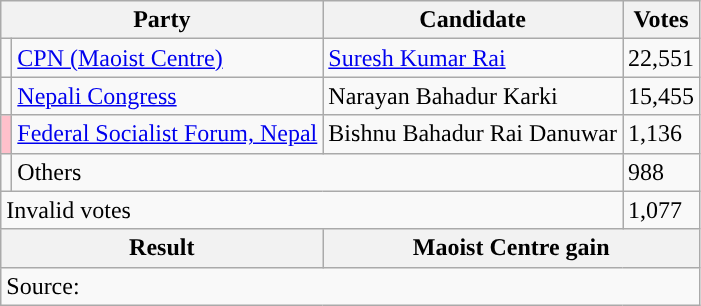<table class="wikitable">
<tr>
<th colspan="2">Party</th>
<th>Candidate</th>
<th>Votes</th>
</tr>
<tr>
<td style="background-color:"></td>
<td><a href='#'>CPN (Maoist Centre)</a></td>
<td><a href='#'>Suresh Kumar Rai</a></td>
<td>22,551</td>
</tr>
<tr>
<td style="background-color:"></td>
<td><a href='#'>Nepali Congress</a></td>
<td>Narayan Bahadur Karki</td>
<td>15,455</td>
</tr>
<tr>
<td style="background-color:pink"></td>
<td><a href='#'>Federal Socialist Forum, Nepal</a></td>
<td>Bishnu Bahadur Rai Danuwar</td>
<td>1,136</td>
</tr>
<tr>
<td></td>
<td colspan="2">Others</td>
<td>988</td>
</tr>
<tr>
<td colspan="3">Invalid votes</td>
<td>1,077</td>
</tr>
<tr>
<th colspan="2">Result</th>
<th colspan="2">Maoist Centre gain</th>
</tr>
<tr>
<td colspan="4">Source: </td>
</tr>
</table>
